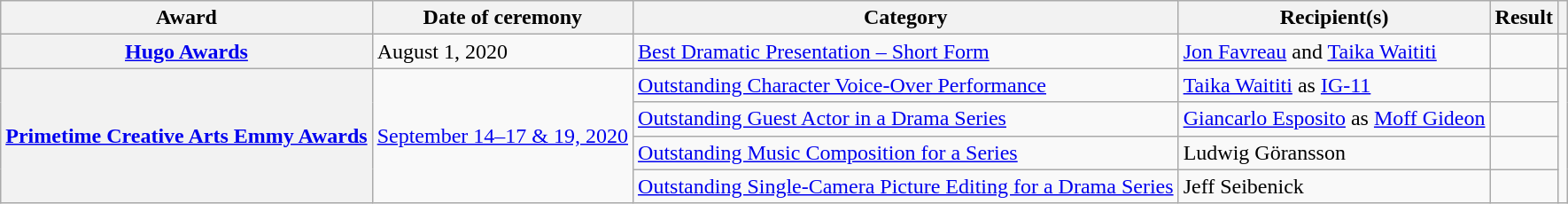<table class="wikitable plainrowheaders sortable">
<tr>
<th scope="col">Award</th>
<th scope="col">Date of ceremony</th>
<th scope="col">Category</th>
<th scope="col">Recipient(s)</th>
<th scope="col">Result</th>
<th scope="col" class="unsortable"></th>
</tr>
<tr>
<th scope="row" style="text-align:center;"><a href='#'>Hugo Awards</a></th>
<td>August 1, 2020</td>
<td><a href='#'>Best Dramatic Presentation – Short Form</a></td>
<td data-sort-value="Favreau, Jon"><a href='#'>Jon Favreau</a> and <a href='#'>Taika Waititi</a></td>
<td></td>
<td scope="row" style="text-align:center;"></td>
</tr>
<tr>
<th scope="row" rowspan="4" style="text-align:center;"><a href='#'>Primetime Creative Arts Emmy Awards</a></th>
<td rowspan="4"><a href='#'>September 14–17 & 19, 2020</a></td>
<td><a href='#'>Outstanding Character Voice-Over Performance</a></td>
<td data-sort-value="Waititi, Taika"><a href='#'>Taika Waititi</a> as <a href='#'>IG-11</a></td>
<td></td>
<td scope="row" rowspan="4" style="text-align:center;"></td>
</tr>
<tr>
<td><a href='#'>Outstanding Guest Actor in a Drama Series</a></td>
<td data-sort-value="Esposito, Giancarlo"><a href='#'>Giancarlo Esposito</a> as <a href='#'>Moff Gideon</a></td>
<td></td>
</tr>
<tr>
<td><a href='#'>Outstanding Music Composition for a Series</a></td>
<td data-sort-value="Göransson, Ludwig">Ludwig Göransson</td>
<td></td>
</tr>
<tr>
<td><a href='#'>Outstanding Single-Camera Picture Editing for a Drama Series</a></td>
<td data-sort-value="Seibenick, Jeff">Jeff Seibenick</td>
<td></td>
</tr>
</table>
